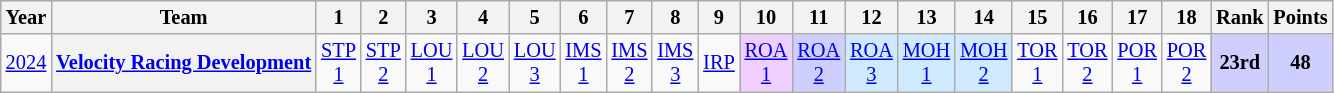<table class="wikitable" style="text-align:center; font-size:85%">
<tr>
<th>Year</th>
<th>Team</th>
<th>1</th>
<th>2</th>
<th>3</th>
<th>4</th>
<th>5</th>
<th>6</th>
<th>7</th>
<th>8</th>
<th>9</th>
<th>10</th>
<th>11</th>
<th>12</th>
<th>13</th>
<th>14</th>
<th>15</th>
<th>16</th>
<th>17</th>
<th>18</th>
<th>Rank</th>
<th>Points</th>
</tr>
<tr>
<td><a href='#'>2024</a></td>
<th nowrap><a href='#'>Velocity Racing Development</a></th>
<td><a href='#'>STP<br>1</a></td>
<td><a href='#'>STP<br>2</a></td>
<td><a href='#'>LOU<br>1</a></td>
<td><a href='#'>LOU<br>2</a></td>
<td><a href='#'>LOU<br>3</a></td>
<td><a href='#'>IMS<br>1</a></td>
<td><a href='#'>IMS<br>2</a></td>
<td><a href='#'>IMS<br>3</a></td>
<td><a href='#'>IRP</a></td>
<td style="background:#EFCFFF;"><a href='#'>ROA<br>1</a><br></td>
<td style="background:#CFCFFF;"><a href='#'>ROA<br>2</a><br></td>
<td style="background:#CFEAFF;"><a href='#'>ROA<br>3</a><br></td>
<td style="background:#CFEAFF;"><a href='#'>MOH<br>1</a><br></td>
<td style="background:#CFEAFF;"><a href='#'>MOH<br>2</a><br></td>
<td><a href='#'>TOR<br>1</a></td>
<td><a href='#'>TOR<br>2</a></td>
<td><a href='#'>POR<br>1</a></td>
<td><a href='#'>POR<br>2</a></td>
<th style="background:#CFCFFF;">23rd</th>
<th style="background:#CFCFFF;">48</th>
</tr>
</table>
